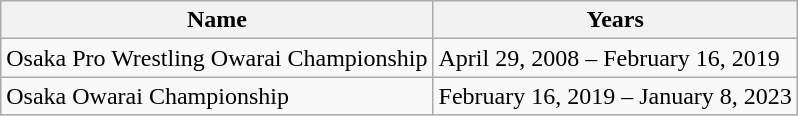<table class="wikitable">
<tr>
<th>Name</th>
<th>Years</th>
</tr>
<tr>
<td>Osaka Pro Wrestling Owarai Championship</td>
<td>April 29, 2008 – February 16, 2019</td>
</tr>
<tr>
<td>Osaka Owarai Championship</td>
<td>February 16, 2019 – January 8, 2023</td>
</tr>
</table>
